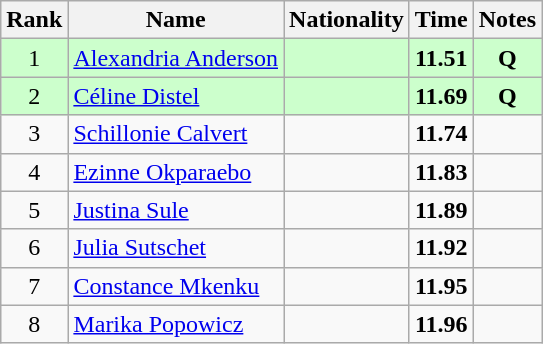<table class="wikitable sortable" style="text-align:center">
<tr>
<th>Rank</th>
<th>Name</th>
<th>Nationality</th>
<th>Time</th>
<th>Notes</th>
</tr>
<tr bgcolor=ccffcc>
<td>1</td>
<td align=left><a href='#'>Alexandria Anderson</a></td>
<td align=left></td>
<td><strong>11.51</strong></td>
<td><strong>Q</strong></td>
</tr>
<tr bgcolor=ccffcc>
<td>2</td>
<td align=left><a href='#'>Céline Distel</a></td>
<td align=left></td>
<td><strong>11.69</strong></td>
<td><strong>Q</strong></td>
</tr>
<tr>
<td>3</td>
<td align=left><a href='#'>Schillonie Calvert</a></td>
<td align=left></td>
<td><strong>11.74</strong></td>
<td></td>
</tr>
<tr>
<td>4</td>
<td align=left><a href='#'>Ezinne Okparaebo</a></td>
<td align=left></td>
<td><strong>11.83</strong></td>
<td></td>
</tr>
<tr>
<td>5</td>
<td align=left><a href='#'>Justina Sule</a></td>
<td align=left></td>
<td><strong>11.89</strong></td>
<td></td>
</tr>
<tr>
<td>6</td>
<td align=left><a href='#'>Julia Sutschet</a></td>
<td align=left></td>
<td><strong>11.92</strong></td>
<td></td>
</tr>
<tr>
<td>7</td>
<td align=left><a href='#'>Constance Mkenku</a></td>
<td align=left></td>
<td><strong>11.95</strong></td>
<td></td>
</tr>
<tr>
<td>8</td>
<td align=left><a href='#'>Marika Popowicz</a></td>
<td align=left></td>
<td><strong>11.96</strong></td>
<td></td>
</tr>
</table>
